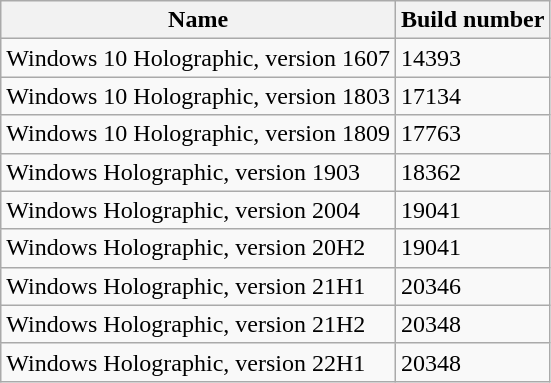<table class="wikitable sortable">
<tr>
<th>Name</th>
<th>Build number</th>
</tr>
<tr>
<td>Windows 10 Holographic, version 1607</td>
<td>14393</td>
</tr>
<tr>
<td>Windows 10 Holographic, version 1803</td>
<td>17134</td>
</tr>
<tr>
<td>Windows 10 Holographic, version 1809</td>
<td>17763</td>
</tr>
<tr>
<td>Windows Holographic, version 1903</td>
<td>18362</td>
</tr>
<tr>
<td>Windows Holographic, version 2004</td>
<td>19041</td>
</tr>
<tr>
<td>Windows Holographic, version 20H2</td>
<td>19041</td>
</tr>
<tr>
<td>Windows Holographic, version 21H1</td>
<td>20346</td>
</tr>
<tr>
<td>Windows Holographic, version 21H2</td>
<td>20348</td>
</tr>
<tr>
<td>Windows Holographic, version 22H1</td>
<td>20348</td>
</tr>
</table>
